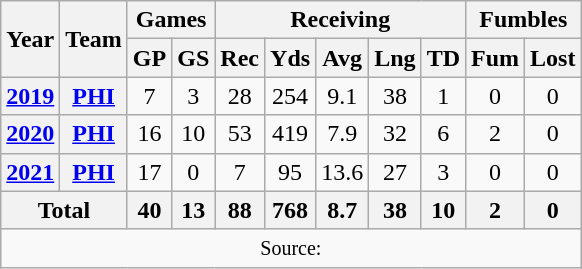<table class="wikitable" style="text-align: center;">
<tr>
<th rowspan="2">Year</th>
<th rowspan="2">Team</th>
<th colspan="2">Games</th>
<th colspan="5">Receiving</th>
<th colspan="2">Fumbles</th>
</tr>
<tr>
<th>GP</th>
<th>GS</th>
<th>Rec</th>
<th>Yds</th>
<th>Avg</th>
<th>Lng</th>
<th>TD</th>
<th>Fum</th>
<th>Lost</th>
</tr>
<tr>
<th><a href='#'>2019</a></th>
<th><a href='#'>PHI</a></th>
<td>7</td>
<td>3</td>
<td>28</td>
<td>254</td>
<td>9.1</td>
<td>38</td>
<td>1</td>
<td>0</td>
<td>0</td>
</tr>
<tr>
<th><a href='#'>2020</a></th>
<th><a href='#'>PHI</a></th>
<td>16</td>
<td>10</td>
<td>53</td>
<td>419</td>
<td>7.9</td>
<td>32</td>
<td>6</td>
<td>2</td>
<td>0</td>
</tr>
<tr>
<th><a href='#'>2021</a></th>
<th><a href='#'>PHI</a></th>
<td>17</td>
<td>0</td>
<td>7</td>
<td>95</td>
<td>13.6</td>
<td>27</td>
<td>3</td>
<td>0</td>
<td>0</td>
</tr>
<tr>
<th colspan="2">Total</th>
<th>40</th>
<th>13</th>
<th>88</th>
<th>768</th>
<th>8.7</th>
<th>38</th>
<th>10</th>
<th>2</th>
<th>0</th>
</tr>
<tr>
<td colspan="11"><small>Source: </small></td>
</tr>
</table>
